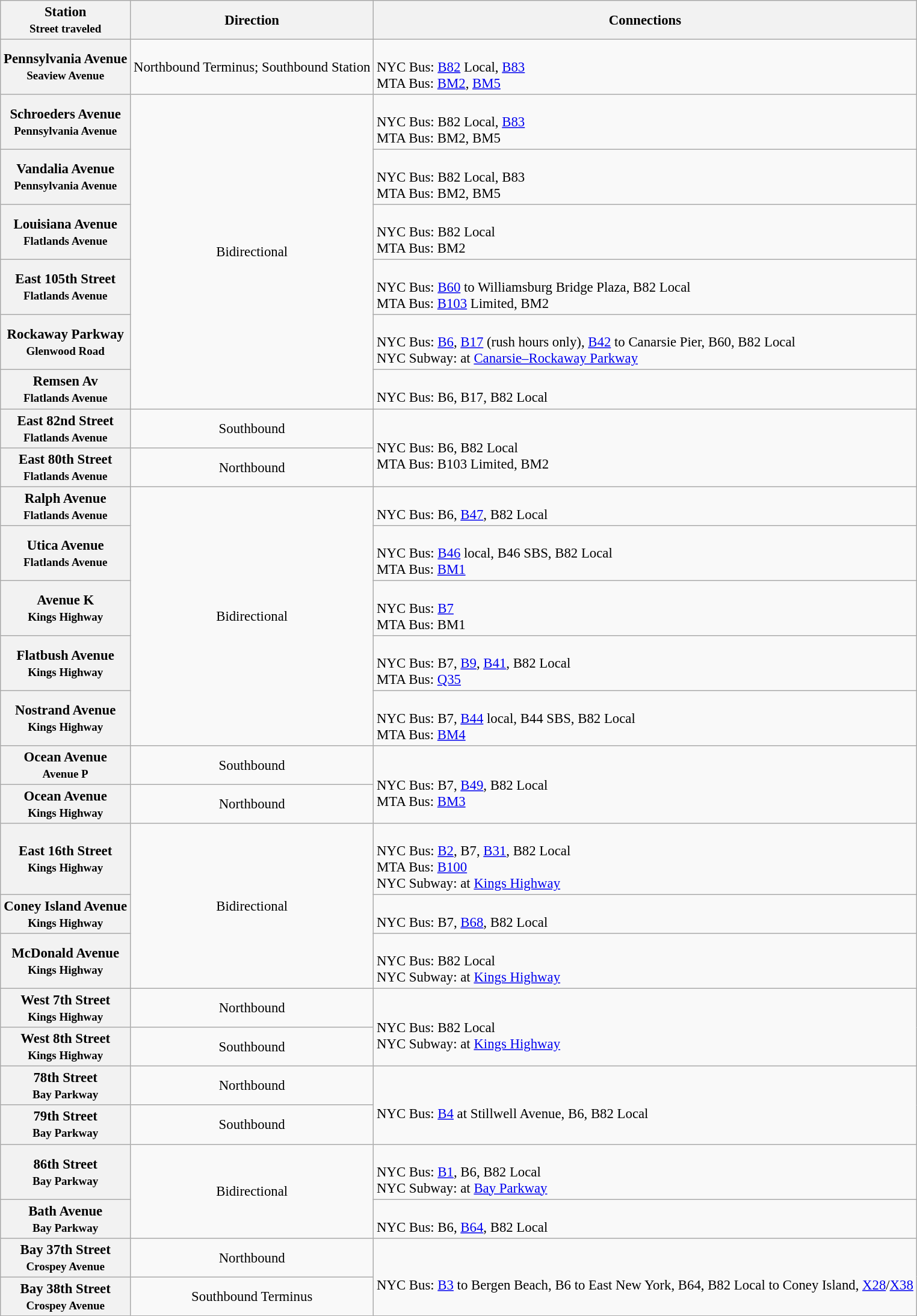<table class="wikitable collapsible" style="font-size: 95%;">
<tr>
<th>Station<br><small>Street traveled</small></th>
<th>Direction</th>
<th>Connections</th>
</tr>
<tr>
<th>Pennsylvania Avenue<br><small>Seaview Avenue</small></th>
<td style="text-align:center;">Northbound Terminus; Southbound Station</td>
<td><br>NYC Bus: <a href='#'>B82</a> Local, <a href='#'>B83</a><br>MTA Bus: <a href='#'>BM2</a>, <a href='#'>BM5</a></td>
</tr>
<tr>
<th>Schroeders Avenue<br><small>Pennsylvania Avenue</small></th>
<td rowspan="6" style="text-align:center;">Bidirectional</td>
<td><br>NYC Bus: B82 Local, <a href='#'>B83</a><br>MTA Bus: BM2, BM5</td>
</tr>
<tr>
<th>Vandalia Avenue<br><small>Pennsylvania Avenue</small></th>
<td><br>NYC Bus: B82 Local, B83<br>MTA Bus: BM2, BM5</td>
</tr>
<tr>
<th>Louisiana Avenue<br><small>Flatlands Avenue</small></th>
<td><br>NYC Bus: B82 Local<br>MTA Bus: BM2</td>
</tr>
<tr>
<th>East 105th Street<br><small>Flatlands Avenue</small></th>
<td><br>NYC Bus: <a href='#'>B60</a> to Williamsburg Bridge Plaza, B82 Local<br>MTA Bus: <a href='#'>B103</a> Limited, BM2</td>
</tr>
<tr>
<th>Rockaway Parkway<br><small>Glenwood Road</small></th>
<td><br>NYC Bus: <a href='#'>B6</a>, <a href='#'>B17</a> (rush hours only), <a href='#'>B42</a> to Canarsie Pier, B60, B82 Local<br>NYC Subway:  at <a href='#'>Canarsie–Rockaway Parkway</a></td>
</tr>
<tr>
<th>Remsen Av<br><small>Flatlands Avenue</small></th>
<td><br>NYC Bus: B6, B17, B82 Local</td>
</tr>
<tr>
<th>East 82nd Street<br><small>Flatlands Avenue</small></th>
<td style="text-align:center;">Southbound</td>
<td rowspan=2><br>NYC Bus: B6, B82 Local<br>MTA Bus: B103 Limited, BM2</td>
</tr>
<tr>
<th>East 80th Street<br><small>Flatlands Avenue</small></th>
<td style="text-align:center;">Northbound</td>
</tr>
<tr>
<th>Ralph Avenue<br><small>Flatlands Avenue</small></th>
<td rowspan="5" style="text-align:center;">Bidirectional</td>
<td><br>NYC Bus: B6, <a href='#'>B47</a>, B82 Local</td>
</tr>
<tr>
<th>Utica Avenue<br><small>Flatlands Avenue</small></th>
<td><br>NYC Bus: <a href='#'>B46</a> local, B46 SBS, B82 Local<br>MTA Bus: <a href='#'>BM1</a></td>
</tr>
<tr>
<th>Avenue K<br><small>Kings Highway</small></th>
<td><br>NYC Bus: <a href='#'>B7</a><br>MTA Bus: BM1</td>
</tr>
<tr>
<th>Flatbush Avenue<br><small>Kings Highway</small></th>
<td><br>NYC Bus: B7, <a href='#'>B9</a>, <a href='#'>B41</a>, B82 Local<br>MTA Bus: <a href='#'>Q35</a></td>
</tr>
<tr>
<th>Nostrand Avenue<br><small>Kings Highway</small></th>
<td><br>NYC Bus: B7, <a href='#'>B44</a> local, B44 SBS, B82 Local<br>MTA Bus: <a href='#'>BM4</a></td>
</tr>
<tr>
<th>Ocean Avenue<br><small>Avenue P</small></th>
<td style="text-align:center;">Southbound</td>
<td rowspan=2><br>NYC Bus: B7, <a href='#'>B49</a>, B82 Local<br>MTA Bus: <a href='#'>BM3</a></td>
</tr>
<tr>
<th>Ocean Avenue<br><small>Kings Highway</small></th>
<td style="text-align:center;">Northbound</td>
</tr>
<tr>
<th>East 16th Street<br><small>Kings Highway</small></th>
<td rowspan="3" style="text-align:center;">Bidirectional</td>
<td><br>NYC Bus: <a href='#'>B2</a>, B7, <a href='#'>B31</a>, B82 Local<br>MTA Bus: <a href='#'>B100</a><br>NYC Subway:  at <a href='#'>Kings Highway</a></td>
</tr>
<tr>
<th>Coney Island Avenue<br><small>Kings Highway</small></th>
<td><br>NYC Bus: B7, <a href='#'>B68</a>, B82 Local</td>
</tr>
<tr>
<th>McDonald Avenue<br><small>Kings Highway</small></th>
<td><br>NYC Bus: B82 Local<br>NYC Subway:  at <a href='#'>Kings Highway</a></td>
</tr>
<tr>
<th>West 7th Street<br><small>Kings Highway</small></th>
<td style="text-align:center;">Northbound</td>
<td rowspan=2><br>NYC Bus: B82 Local<br>NYC Subway:  at <a href='#'>Kings Highway</a></td>
</tr>
<tr>
<th>West 8th Street<br><small>Kings Highway</small></th>
<td style="text-align:center;">Southbound</td>
</tr>
<tr>
<th>78th Street<br><small>Bay Parkway</small></th>
<td style="text-align:center;">Northbound</td>
<td rowspan=2><br>NYC Bus: <a href='#'>B4</a> at Stillwell Avenue, B6, B82 Local</td>
</tr>
<tr>
<th>79th Street<br><small>Bay Parkway</small></th>
<td style="text-align:center;">Southbound</td>
</tr>
<tr>
<th>86th Street<br><small>Bay Parkway</small></th>
<td rowspan="2" style="text-align:center;">Bidirectional</td>
<td><br>NYC Bus: <a href='#'>B1</a>, B6, B82 Local<br>NYC Subway:  at <a href='#'>Bay Parkway</a></td>
</tr>
<tr>
<th>Bath Avenue<br><small>Bay Parkway</small></th>
<td><br>NYC Bus: B6, <a href='#'>B64</a>, B82 Local</td>
</tr>
<tr>
<th>Bay 37th Street<br><small>Crospey Avenue</small></th>
<td style="text-align:center;">Northbound</td>
<td rowspan=2><br>NYC Bus: <a href='#'>B3</a> to Bergen Beach, B6 to East New York, B64, B82 Local to Coney Island, <a href='#'>X28</a>/<a href='#'>X38</a></td>
</tr>
<tr>
<th>Bay 38th Street<br><small>Crospey Avenue</small></th>
<td style="text-align:center;">Southbound Terminus</td>
</tr>
</table>
